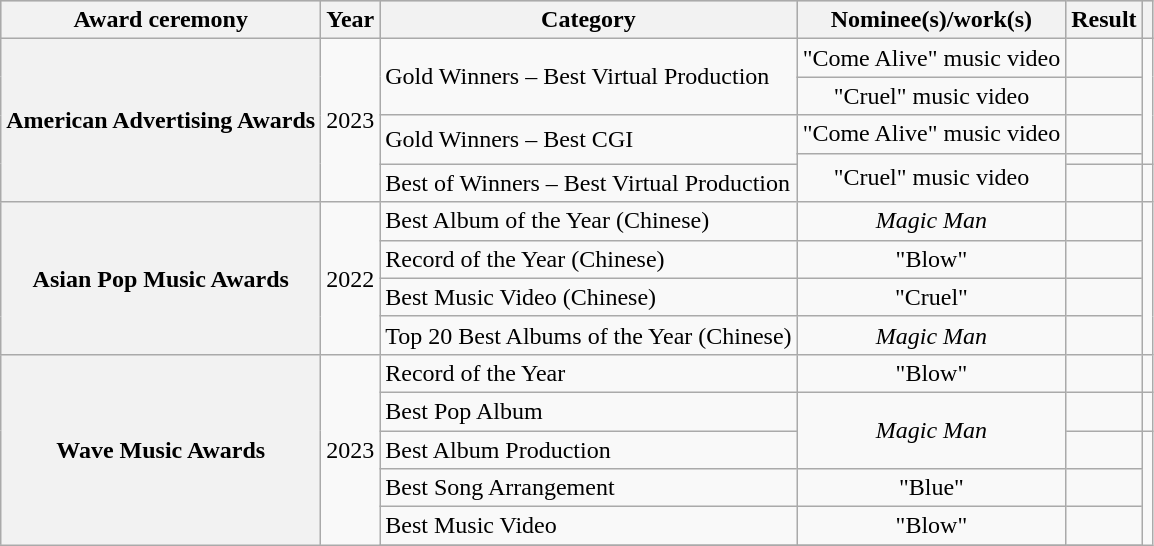<table class="sortable wikitable plainrowheaders">
<tr style="background:#ccc; text-align:center;">
<th scope="col">Award ceremony</th>
<th scope="col">Year</th>
<th scope="col">Category</th>
<th scope="col">Nominee(s)/work(s)</th>
<th scope="col">Result</th>
<th scope="col" class="unsortable"></th>
</tr>
<tr>
<th scope="row" rowspan="5">American Advertising Awards </th>
<td style="text-align:center;" rowspan="5">2023</td>
<td rowspan="2">Gold Winners – Best Virtual Production</td>
<td style="text-align:center;">"Come Alive" music video</td>
<td></td>
<td rowspan="4" style="text-align:center;"></td>
</tr>
<tr>
<td style="text-align:center;">"Cruel" music video</td>
<td></td>
</tr>
<tr>
<td rowspan="2">Gold Winners – Best CGI</td>
<td style="text-align:center;">"Come Alive" music video</td>
<td></td>
</tr>
<tr>
<td style="text-align:center;" rowspan=2>"Cruel" music video</td>
<td></td>
</tr>
<tr>
<td>Best of Winners – Best Virtual Production</td>
<td></td>
<td style="text-align:center;"></td>
</tr>
<tr>
<th scope="row" rowspan="4">Asian Pop Music Awards</th>
<td style="text-align:center;" rowspan="4">2022</td>
<td>Best Album of the Year (Chinese)</td>
<td style="text-align:center;"><em>Magic Man</em></td>
<td></td>
<td rowspan="4" style="text-align:center;"></td>
</tr>
<tr>
<td>Record of the Year (Chinese)</td>
<td style="text-align:center;">"Blow"</td>
<td></td>
</tr>
<tr>
<td>Best Music Video (Chinese)</td>
<td style="text-align:center;">"Cruel"</td>
<td></td>
</tr>
<tr>
<td>Top 20 Best Albums of the Year (Chinese)</td>
<td style="text-align:center;"><em>Magic Man</em></td>
<td></td>
</tr>
<tr>
<th scope="row" rowspan=6>Wave Music Awards </th>
<td style="text-align:center;" rowspan=6>2023</td>
<td>Record of the Year</td>
<td style="text-align:center;">"Blow"</td>
<td></td>
<td style="text-align:center;"></td>
</tr>
<tr>
<td>Best Pop Album</td>
<td style="text-align:center;" rowspan=2><em>Magic Man</em></td>
<td></td>
<td style="text-align:center;"></td>
</tr>
<tr>
<td>Best Album Production</td>
<td></td>
<td style="text-align:center;" rowspan=4></td>
</tr>
<tr>
<td>Best Song Arrangement</td>
<td style="text-align:center;">"Blue"</td>
<td></td>
</tr>
<tr>
<td>Best Music Video</td>
<td style="text-align:center;">"Blow"</td>
<td></td>
</tr>
<tr>
</tr>
</table>
